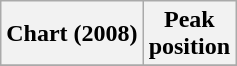<table class="wikitable sortable">
<tr>
<th align="left">Chart (2008)</th>
<th align="center">Peak<br>position</th>
</tr>
<tr>
</tr>
</table>
